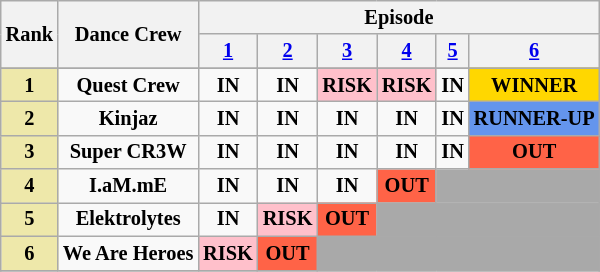<table class="wikitable" style="text-align:center; font-size:85%">
<tr>
<th rowspan=2>Rank</th>
<th rowspan=2>Dance Crew</th>
<th colspan="18" style="text-align:center;">Episode</th>
</tr>
<tr>
<th><a href='#'>1</a></th>
<th><a href='#'>2</a></th>
<th><a href='#'>3</a></th>
<th><a href='#'>4</a></th>
<th><a href='#'>5</a></th>
<th><a href='#'>6</a></th>
</tr>
<tr>
</tr>
<tr>
<td bgcolor="palegoldenrod"><strong>1</strong></td>
<td><strong>Quest Crew</strong></td>
<td><strong>IN</strong></td>
<td><strong>IN</strong></td>
<td style="background:pink;"><strong>RISK</strong></td>
<td style="background:pink;"><strong>RISK</strong></td>
<td><strong>IN</strong></td>
<td style="background:gold;"><strong>WINNER</strong></td>
</tr>
<tr>
<td bgcolor="palegoldenrod"><strong>2</strong></td>
<td><strong>Kinjaz</strong></td>
<td><strong>IN</strong></td>
<td><strong>IN</strong></td>
<td><strong>IN</strong></td>
<td><strong>IN</strong></td>
<td><strong>IN</strong></td>
<td style="background:cornflowerblue;"><strong>RUNNER-UP</strong></td>
</tr>
<tr>
<td bgcolor="palegoldenrod"><strong>3</strong></td>
<td><strong>Super CR3W</strong></td>
<td><strong>IN</strong></td>
<td><strong>IN</strong></td>
<td><strong>IN</strong></td>
<td><strong>IN</strong></td>
<td><strong>IN</strong></td>
<td style="background:tomato;"><strong>OUT</strong></td>
</tr>
<tr>
<td bgcolor="palegoldenrod"><strong>4</strong></td>
<td><strong>I.aM.mE</strong></td>
<td><strong>IN</strong></td>
<td><strong>IN</strong></td>
<td><strong>IN</strong></td>
<td style="background:tomato;"><strong>OUT</strong></td>
<td style="background:darkgrey;" colspan="2"></td>
</tr>
<tr>
<td bgcolor="palegoldenrod"><strong>5</strong></td>
<td><strong>Elektrolytes</strong></td>
<td><strong>IN</strong></td>
<td style="background:pink;"><strong>RISK</strong></td>
<td style="background:tomato;"><strong>OUT</strong></td>
<td style="background:darkgrey;" colspan="3"></td>
</tr>
<tr>
<td bgcolor="palegoldenrod"><strong>6</strong></td>
<td><strong>We Are Heroes</strong></td>
<td style="background:pink;"><strong>RISK</strong></td>
<td style="background:tomato;"><strong>OUT</strong></td>
<td style="background:darkgrey;" colspan="4"></td>
</tr>
<tr>
</tr>
</table>
